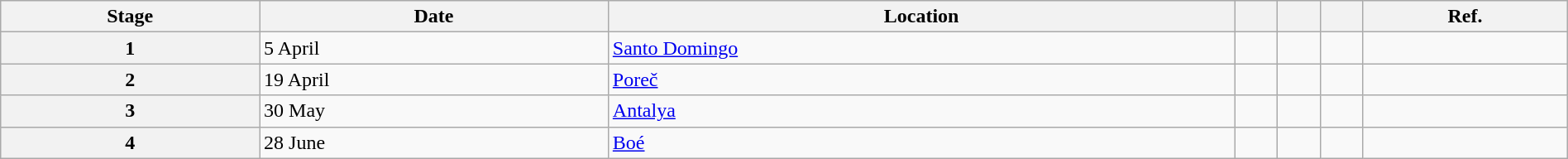<table class="wikitable" style="width:100%">
<tr>
<th>Stage</th>
<th>Date</th>
<th>Location</th>
<th></th>
<th></th>
<th></th>
<th>Ref.</th>
</tr>
<tr>
<th>1</th>
<td>5 April</td>
<td> <a href='#'>Santo Domingo</a></td>
<td></td>
<td></td>
<td></td>
<td></td>
</tr>
<tr>
<th>2</th>
<td>19 April</td>
<td> <a href='#'>Poreč</a></td>
<td></td>
<td></td>
<td></td>
<td></td>
</tr>
<tr>
<th>3</th>
<td>30 May</td>
<td> <a href='#'>Antalya</a></td>
<td></td>
<td></td>
<td></td>
<td></td>
</tr>
<tr>
<th>4</th>
<td>28 June</td>
<td> <a href='#'>Boé</a></td>
<td></td>
<td></td>
<td></td>
<td></td>
</tr>
</table>
